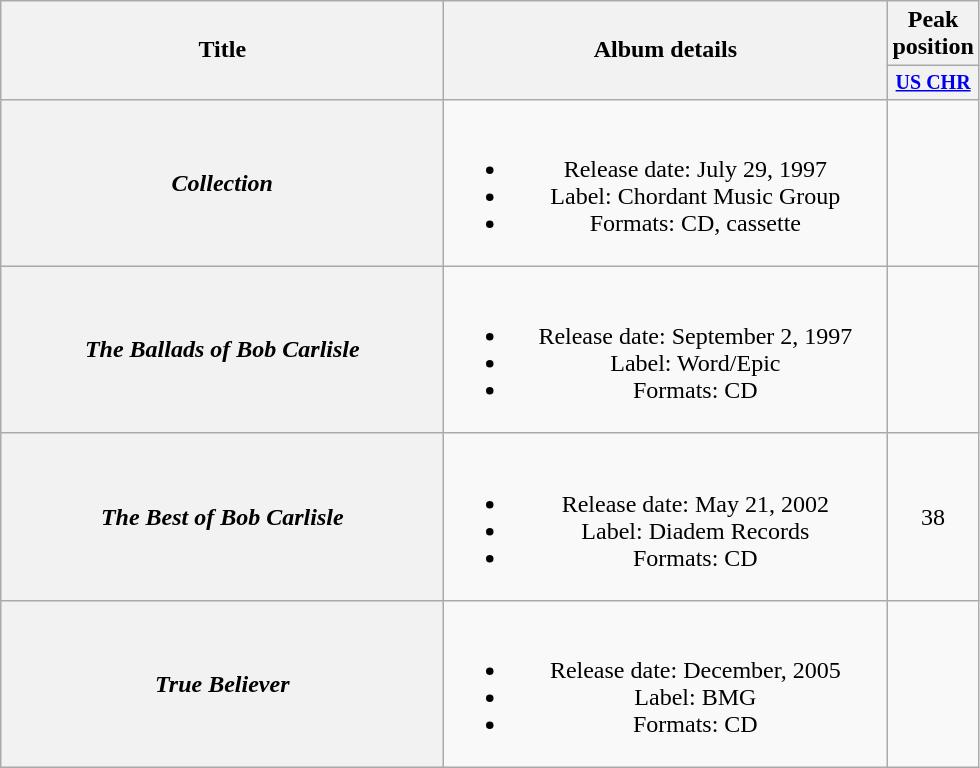<table class="wikitable plainrowheaders" style="text-align:center;">
<tr>
<th rowspan="2" style="width:18em;">Title</th>
<th rowspan="2" style="width:18em;">Album details</th>
<th colspan="1">Peak position</th>
</tr>
<tr style="font-size:smaller;">
<th width="50"><a href='#'>US CHR</a><br></th>
</tr>
<tr>
<th scope="row"><em>Collection</em></th>
<td><br><ul><li>Release date: July 29, 1997</li><li>Label: Chordant Music Group</li><li>Formats: CD, cassette</li></ul></td>
<td></td>
</tr>
<tr>
<th scope="row"><em>The Ballads of Bob Carlisle</em></th>
<td><br><ul><li>Release date: September 2, 1997</li><li>Label: Word/Epic</li><li>Formats: CD</li></ul></td>
<td></td>
</tr>
<tr>
<th scope="row"><em>The Best of Bob Carlisle</em></th>
<td><br><ul><li>Release date: May 21, 2002</li><li>Label: Diadem Records</li><li>Formats: CD</li></ul></td>
<td>38</td>
</tr>
<tr>
<th scope="row"><em>True Believer</em></th>
<td><br><ul><li>Release date: December, 2005</li><li>Label: BMG</li><li>Formats: CD</li></ul></td>
<td></td>
</tr>
</table>
